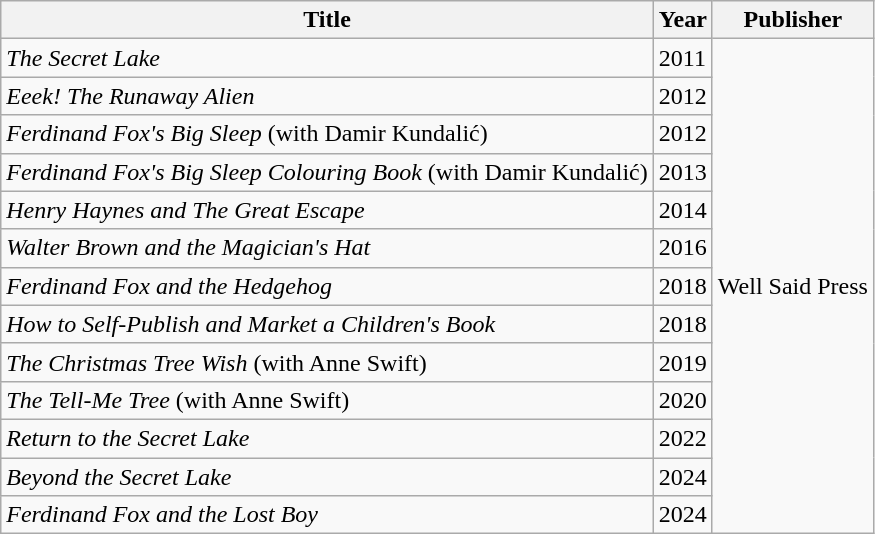<table class="wikitable">
<tr>
<th>Title</th>
<th>Year</th>
<th>Publisher</th>
</tr>
<tr>
<td><em>The Secret Lake</em></td>
<td>2011</td>
<td rowspan="13">Well Said Press</td>
</tr>
<tr>
<td><em>Eeek! The Runaway Alien</em></td>
<td>2012</td>
</tr>
<tr>
<td><em>Ferdinand Fox's Big Sleep</em> (with Damir Kundalić)</td>
<td>2012</td>
</tr>
<tr>
<td><em>Ferdinand Fox's Big Sleep Colouring Book</em> (with Damir Kundalić)</td>
<td>2013</td>
</tr>
<tr>
<td><em>Henry Haynes and The Great Escape</em></td>
<td>2014</td>
</tr>
<tr>
<td><em>Walter Brown and the Magician's Hat</em></td>
<td>2016</td>
</tr>
<tr>
<td><em>Ferdinand Fox and the Hedgehog</em></td>
<td>2018</td>
</tr>
<tr>
<td><em>How to Self-Publish and Market a Children's Book</em></td>
<td>2018</td>
</tr>
<tr>
<td><em>The Christmas Tree Wish</em> (with Anne Swift)</td>
<td>2019</td>
</tr>
<tr>
<td><em>The Tell-Me Tree</em> (with Anne Swift)</td>
<td>2020</td>
</tr>
<tr>
<td><em>Return to the Secret Lake</em></td>
<td>2022</td>
</tr>
<tr>
<td><em>Beyond the Secret Lake</em></td>
<td>2024</td>
</tr>
<tr>
<td><em>Ferdinand Fox and the Lost Boy</em></td>
<td>2024</td>
</tr>
</table>
